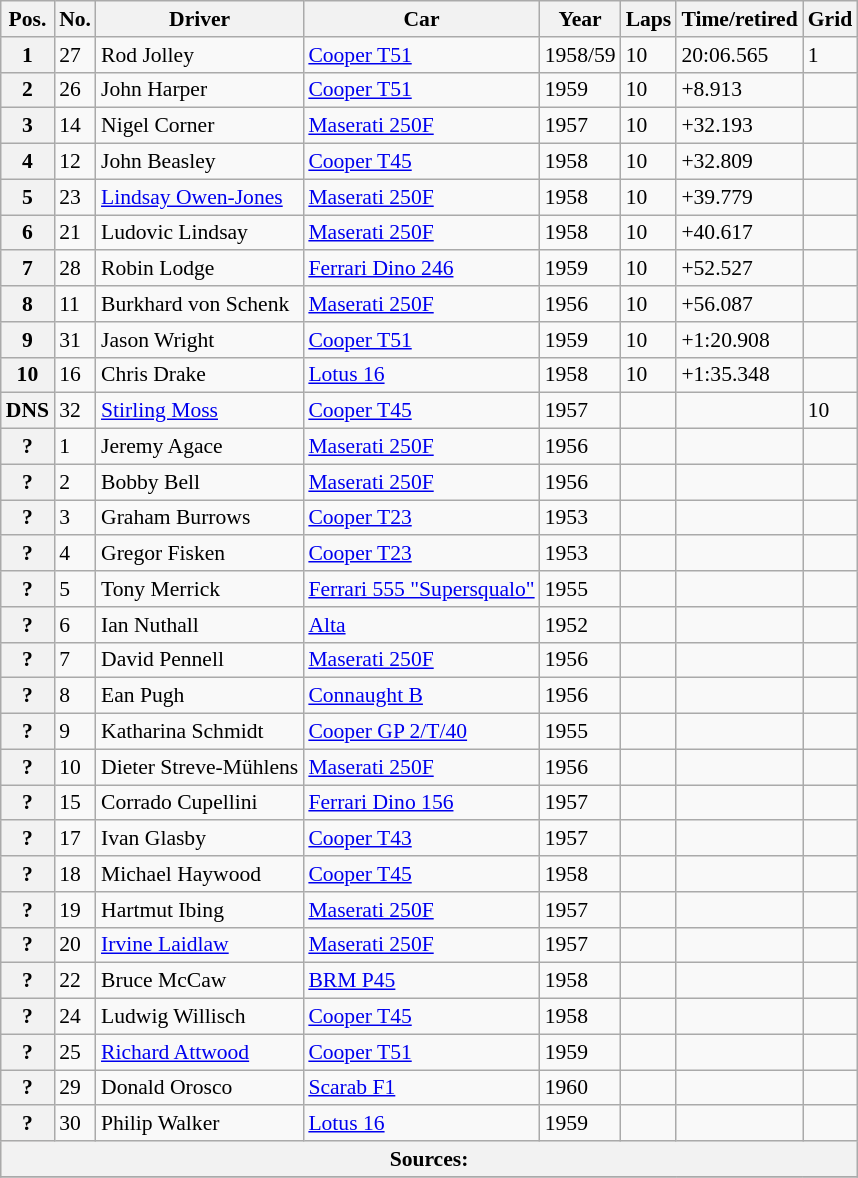<table class="wikitable" style="font-size:90%">
<tr>
<th>Pos.</th>
<th>No.</th>
<th>Driver</th>
<th>Car</th>
<th>Year</th>
<th>Laps</th>
<th>Time/retired</th>
<th>Grid</th>
</tr>
<tr>
<th>1</th>
<td>27</td>
<td> Rod Jolley</td>
<td><a href='#'>Cooper T51</a></td>
<td>1958/59</td>
<td>10</td>
<td>20:06.565</td>
<td>1</td>
</tr>
<tr>
<th>2</th>
<td>26</td>
<td> John Harper</td>
<td><a href='#'>Cooper T51</a></td>
<td>1959</td>
<td>10</td>
<td>+8.913</td>
<td></td>
</tr>
<tr>
<th>3</th>
<td>14</td>
<td> Nigel Corner</td>
<td><a href='#'>Maserati 250F</a></td>
<td>1957</td>
<td>10</td>
<td>+32.193</td>
<td></td>
</tr>
<tr>
<th>4</th>
<td>12</td>
<td> John Beasley</td>
<td><a href='#'>Cooper T45</a></td>
<td>1958</td>
<td>10</td>
<td>+32.809</td>
<td></td>
</tr>
<tr>
<th>5</th>
<td>23</td>
<td> <a href='#'>Lindsay Owen-Jones</a></td>
<td><a href='#'>Maserati 250F</a></td>
<td>1958</td>
<td>10</td>
<td>+39.779</td>
<td></td>
</tr>
<tr>
<th>6</th>
<td>21</td>
<td> Ludovic Lindsay</td>
<td><a href='#'>Maserati 250F</a></td>
<td>1958</td>
<td>10</td>
<td>+40.617</td>
<td></td>
</tr>
<tr>
<th>7</th>
<td>28</td>
<td> Robin Lodge</td>
<td><a href='#'>Ferrari Dino 246</a></td>
<td>1959</td>
<td>10</td>
<td>+52.527</td>
<td></td>
</tr>
<tr>
<th>8</th>
<td>11</td>
<td> Burkhard von Schenk</td>
<td><a href='#'>Maserati 250F</a></td>
<td>1956</td>
<td>10</td>
<td>+56.087</td>
<td></td>
</tr>
<tr>
<th>9</th>
<td>31</td>
<td> Jason Wright</td>
<td><a href='#'>Cooper T51</a></td>
<td>1959</td>
<td>10</td>
<td>+1:20.908</td>
<td></td>
</tr>
<tr>
<th>10</th>
<td>16</td>
<td> Chris Drake</td>
<td><a href='#'>Lotus 16</a></td>
<td>1958</td>
<td>10</td>
<td>+1:35.348</td>
<td></td>
</tr>
<tr>
<th>DNS</th>
<td>32</td>
<td> <a href='#'>Stirling Moss</a></td>
<td><a href='#'>Cooper T45</a></td>
<td>1957</td>
<td></td>
<td></td>
<td>10</td>
</tr>
<tr>
<th>?</th>
<td>1</td>
<td> Jeremy Agace</td>
<td><a href='#'>Maserati 250F</a></td>
<td>1956</td>
<td></td>
<td></td>
<td></td>
</tr>
<tr>
<th>?</th>
<td>2</td>
<td> Bobby Bell</td>
<td><a href='#'>Maserati 250F</a></td>
<td>1956</td>
<td></td>
<td></td>
<td></td>
</tr>
<tr>
<th>?</th>
<td>3</td>
<td> Graham Burrows</td>
<td><a href='#'>Cooper T23</a></td>
<td>1953</td>
<td></td>
<td></td>
<td></td>
</tr>
<tr>
<th>?</th>
<td>4</td>
<td> Gregor Fisken</td>
<td><a href='#'>Cooper T23</a></td>
<td>1953</td>
<td></td>
<td></td>
<td></td>
</tr>
<tr>
<th>?</th>
<td>5</td>
<td> Tony Merrick</td>
<td><a href='#'>Ferrari 555 "Supersqualo"</a></td>
<td>1955</td>
<td></td>
<td></td>
<td></td>
</tr>
<tr>
<th>?</th>
<td>6</td>
<td> Ian Nuthall</td>
<td><a href='#'>Alta</a></td>
<td>1952</td>
<td></td>
<td></td>
<td></td>
</tr>
<tr>
<th>?</th>
<td>7</td>
<td> David Pennell</td>
<td><a href='#'>Maserati 250F</a></td>
<td>1956</td>
<td></td>
<td></td>
<td></td>
</tr>
<tr>
<th>?</th>
<td>8</td>
<td> Ean Pugh</td>
<td><a href='#'>Connaught B</a></td>
<td>1956</td>
<td></td>
<td></td>
<td></td>
</tr>
<tr>
<th>?</th>
<td>9</td>
<td> Katharina Schmidt</td>
<td><a href='#'>Cooper GP 2/T/40</a></td>
<td>1955</td>
<td></td>
<td></td>
<td></td>
</tr>
<tr>
<th>?</th>
<td>10</td>
<td> Dieter Streve-Mühlens</td>
<td><a href='#'>Maserati 250F</a></td>
<td>1956</td>
<td></td>
<td></td>
<td></td>
</tr>
<tr>
<th>?</th>
<td>15</td>
<td> Corrado Cupellini</td>
<td><a href='#'>Ferrari Dino 156</a></td>
<td>1957</td>
<td></td>
<td></td>
<td></td>
</tr>
<tr>
<th>?</th>
<td>17</td>
<td> Ivan Glasby</td>
<td><a href='#'>Cooper T43</a></td>
<td>1957</td>
<td></td>
<td></td>
<td></td>
</tr>
<tr>
<th>?</th>
<td>18</td>
<td> Michael Haywood</td>
<td><a href='#'>Cooper T45</a></td>
<td>1958</td>
<td></td>
<td></td>
<td></td>
</tr>
<tr>
<th>?</th>
<td>19</td>
<td> Hartmut Ibing</td>
<td><a href='#'>Maserati 250F</a></td>
<td>1957</td>
<td></td>
<td></td>
<td></td>
</tr>
<tr>
<th>?</th>
<td>20</td>
<td> <a href='#'>Irvine Laidlaw</a></td>
<td><a href='#'>Maserati 250F</a></td>
<td>1957</td>
<td></td>
<td></td>
<td></td>
</tr>
<tr>
<th>?</th>
<td>22</td>
<td> Bruce McCaw</td>
<td><a href='#'>BRM P45</a></td>
<td>1958</td>
<td></td>
<td></td>
<td></td>
</tr>
<tr>
<th>?</th>
<td>24</td>
<td> Ludwig Willisch</td>
<td><a href='#'>Cooper T45</a></td>
<td>1958</td>
<td></td>
<td></td>
<td></td>
</tr>
<tr>
<th>?</th>
<td>25</td>
<td> <a href='#'>Richard Attwood</a></td>
<td><a href='#'>Cooper T51</a></td>
<td>1959</td>
<td></td>
<td></td>
<td></td>
</tr>
<tr>
<th>?</th>
<td>29</td>
<td> Donald Orosco</td>
<td><a href='#'>Scarab F1</a></td>
<td>1960</td>
<td></td>
<td></td>
<td></td>
</tr>
<tr>
<th>?</th>
<td>30</td>
<td> Philip Walker</td>
<td><a href='#'>Lotus 16</a></td>
<td>1959</td>
<td></td>
<td></td>
<td></td>
</tr>
<tr style="background-color:#E5E4E2" align="center">
<th colspan=8>Sources:</th>
</tr>
<tr>
</tr>
</table>
